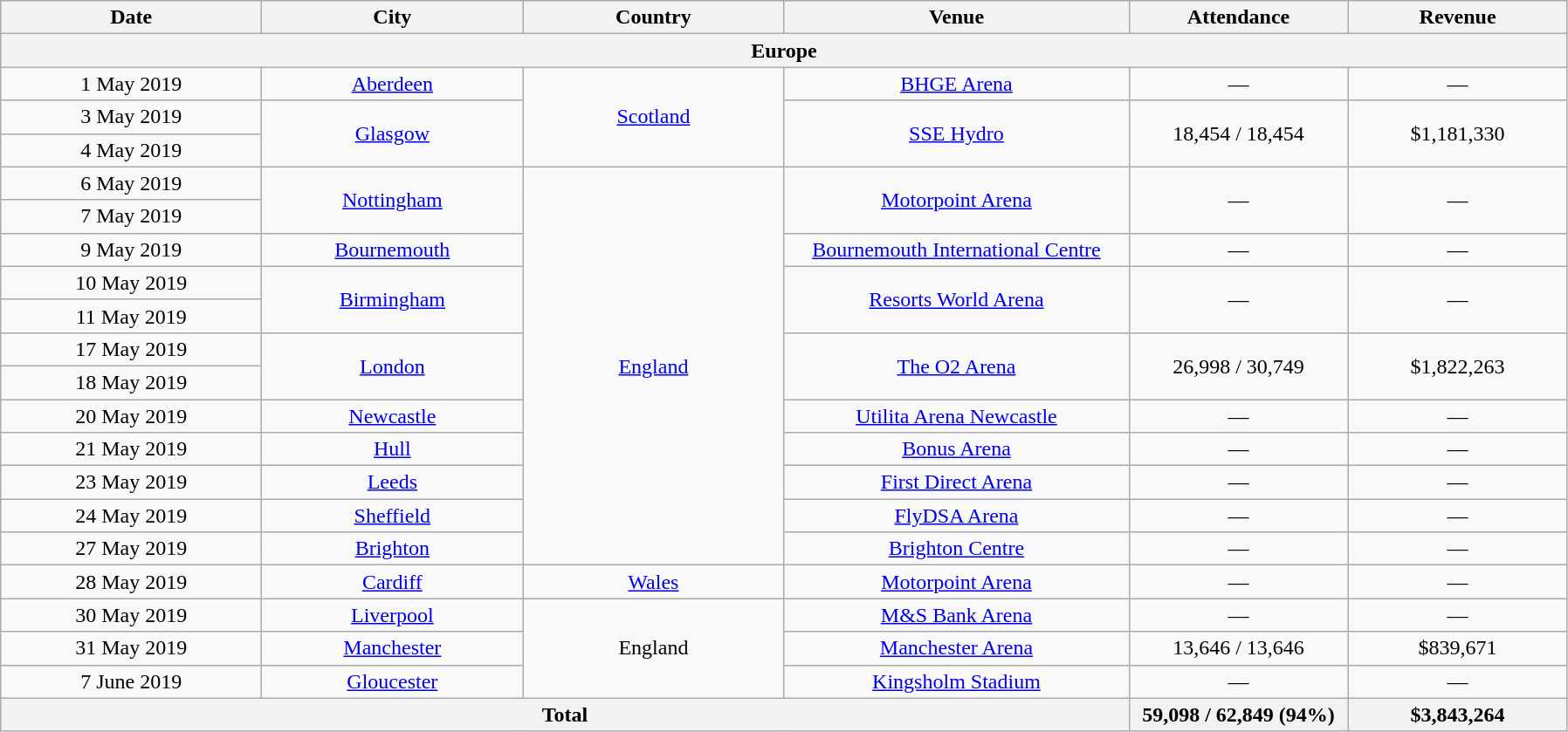<table class="wikitable plainrowheaders" style="text-align:center;">
<tr>
<th scope="col" style="width:12em;">Date</th>
<th scope="col" style="width:12em;">City</th>
<th scope="col" style="width:12em;">Country</th>
<th scope="col" style="width:16em;">Venue</th>
<th scope="col" style="width:10em;">Attendance</th>
<th scope="col" style="width:10em;">Revenue</th>
</tr>
<tr>
<th colspan="6">Europe</th>
</tr>
<tr>
<td>1 May 2019</td>
<td><a href='#'>Aberdeen</a></td>
<td rowspan="3"><a href='#'>Scotland</a></td>
<td><a href='#'>BHGE Arena</a></td>
<td>—</td>
<td>—</td>
</tr>
<tr>
<td>3 May 2019</td>
<td rowspan="2"><a href='#'>Glasgow</a></td>
<td rowspan="2"><a href='#'>SSE Hydro</a></td>
<td rowspan="2">18,454 / 18,454</td>
<td rowspan="2">$1,181,330</td>
</tr>
<tr>
<td>4 May 2019</td>
</tr>
<tr>
<td>6 May 2019</td>
<td rowspan="2"><a href='#'>Nottingham</a></td>
<td rowspan="12"><a href='#'>England</a></td>
<td rowspan="2"><a href='#'>Motorpoint Arena</a></td>
<td rowspan="2">—</td>
<td rowspan="2">—</td>
</tr>
<tr>
<td>7 May 2019</td>
</tr>
<tr>
<td>9 May 2019</td>
<td><a href='#'>Bournemouth</a></td>
<td><a href='#'>Bournemouth International Centre</a></td>
<td>—</td>
<td>—</td>
</tr>
<tr>
<td>10 May 2019</td>
<td rowspan="2"><a href='#'>Birmingham</a></td>
<td rowspan="2"><a href='#'>Resorts World Arena</a></td>
<td rowspan="2">—</td>
<td rowspan="2">—</td>
</tr>
<tr>
<td>11 May 2019</td>
</tr>
<tr>
<td>17 May 2019</td>
<td rowspan="2"><a href='#'>London</a></td>
<td rowspan="2"><a href='#'>The O2 Arena</a></td>
<td rowspan="2">26,998 / 30,749</td>
<td rowspan="2">$1,822,263</td>
</tr>
<tr>
<td>18 May 2019</td>
</tr>
<tr>
<td>20 May 2019</td>
<td><a href='#'>Newcastle</a></td>
<td><a href='#'>Utilita Arena Newcastle</a></td>
<td>—</td>
<td>—</td>
</tr>
<tr>
<td>21 May 2019</td>
<td><a href='#'>Hull</a></td>
<td><a href='#'>Bonus Arena</a></td>
<td>—</td>
<td>—</td>
</tr>
<tr>
<td>23 May 2019</td>
<td><a href='#'>Leeds</a></td>
<td><a href='#'>First Direct Arena</a></td>
<td>—</td>
<td>—</td>
</tr>
<tr>
<td>24 May 2019</td>
<td><a href='#'>Sheffield</a></td>
<td><a href='#'>FlyDSA Arena</a></td>
<td>—</td>
<td>—</td>
</tr>
<tr>
<td>27 May 2019</td>
<td><a href='#'>Brighton</a></td>
<td><a href='#'>Brighton Centre</a></td>
<td>—</td>
<td>—</td>
</tr>
<tr>
<td>28 May 2019</td>
<td><a href='#'>Cardiff</a></td>
<td><a href='#'>Wales</a></td>
<td><a href='#'>Motorpoint Arena</a></td>
<td>—</td>
<td>—</td>
</tr>
<tr>
<td>30 May 2019</td>
<td><a href='#'>Liverpool</a></td>
<td rowspan="3">England</td>
<td><a href='#'>M&S Bank Arena</a></td>
<td>—</td>
<td>—</td>
</tr>
<tr>
<td>31 May 2019</td>
<td><a href='#'>Manchester</a></td>
<td><a href='#'>Manchester Arena</a></td>
<td>13,646 / 13,646</td>
<td>$839,671</td>
</tr>
<tr>
<td>7 June 2019</td>
<td><a href='#'>Gloucester</a></td>
<td><a href='#'>Kingsholm Stadium</a></td>
<td>—</td>
<td>—</td>
</tr>
<tr>
<th colspan="4">Total</th>
<th><strong>59,098 / 62,849 (94%)</strong></th>
<th>$3,843,264</th>
</tr>
</table>
